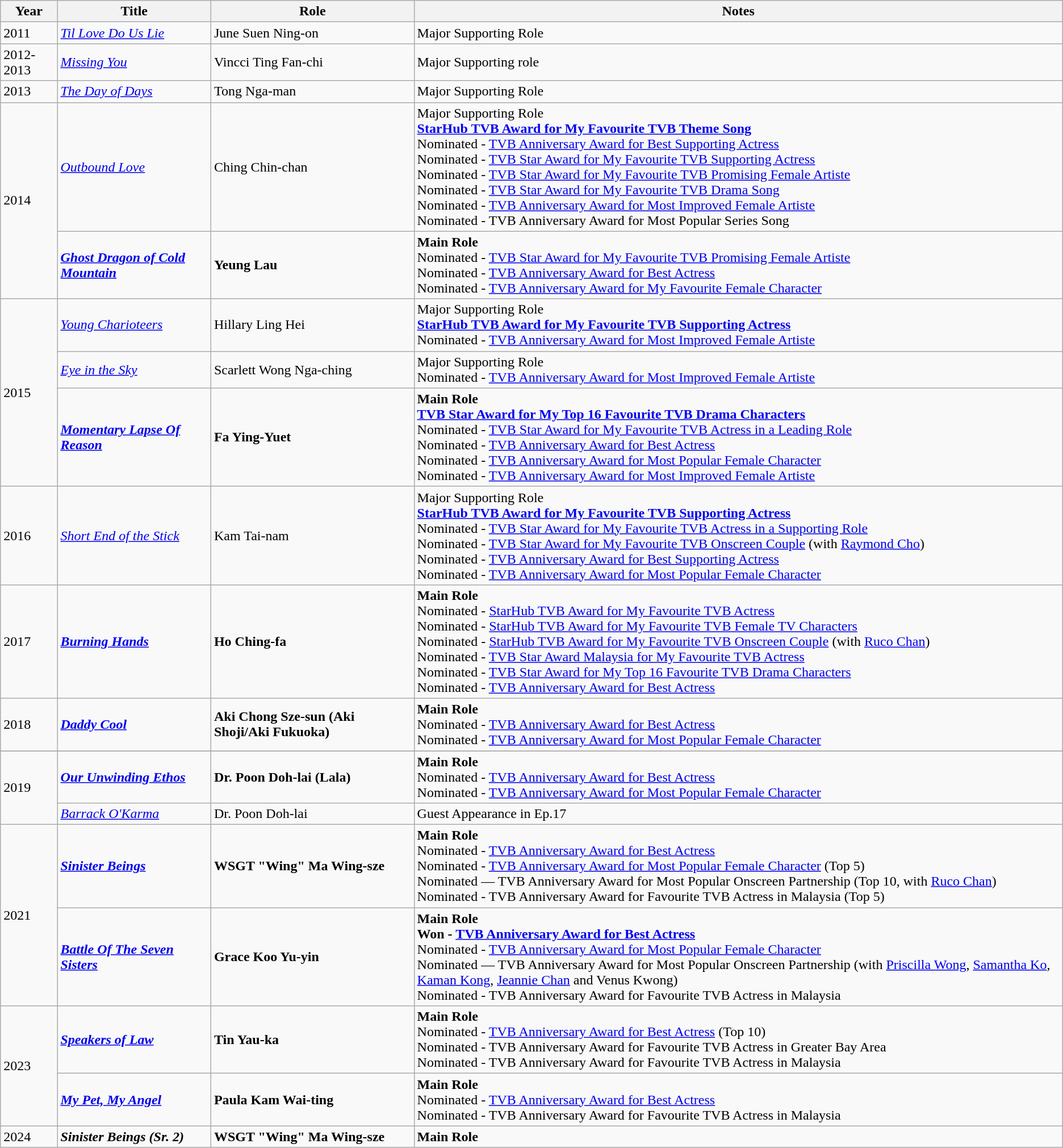<table class="wikitable">
<tr>
<th>Year</th>
<th>Title</th>
<th>Role</th>
<th>Notes</th>
</tr>
<tr>
<td>2011</td>
<td><em><a href='#'>Til Love Do Us Lie</a></em></td>
<td>June Suen Ning-on</td>
<td>Major Supporting Role</td>
</tr>
<tr>
<td>2012-2013</td>
<td><em><a href='#'>Missing You</a></em></td>
<td>Vincci Ting Fan-chi</td>
<td>Major Supporting role</td>
</tr>
<tr>
<td>2013</td>
<td><em><a href='#'>The Day of Days</a></em></td>
<td>Tong Nga-man</td>
<td>Major Supporting Role</td>
</tr>
<tr>
<td rowspan=2>2014</td>
<td><em><a href='#'>Outbound Love</a></em></td>
<td>Ching Chin-chan</td>
<td>Major Supporting Role<br> <strong><a href='#'>StarHub TVB Award for My Favourite TVB Theme Song</a></strong> <br>Nominated - <a href='#'>TVB Anniversary Award for Best Supporting Actress</a><br>Nominated - <a href='#'>TVB Star Award for My Favourite TVB Supporting Actress</a><br>Nominated - <a href='#'>TVB Star Award for My Favourite TVB Promising Female Artiste</a><br>Nominated - <a href='#'>TVB Star Award for My Favourite TVB Drama Song</a> <br>Nominated - <a href='#'>TVB Anniversary Award for Most Improved Female Artiste</a><br>Nominated - TVB Anniversary Award for Most Popular Series Song</td>
</tr>
<tr>
<td><strong><em><a href='#'>Ghost Dragon of Cold Mountain</a></em></strong></td>
<td><strong>Yeung Lau</strong></td>
<td><strong>Main Role</strong> <br>Nominated - <a href='#'>TVB Star Award for My Favourite TVB Promising Female Artiste</a><br>Nominated - <a href='#'>TVB Anniversary Award for Best Actress</a><br>Nominated - <a href='#'>TVB Anniversary Award for My Favourite Female Character</a></td>
</tr>
<tr>
<td rowspan=3>2015</td>
<td><em><a href='#'>Young Charioteers</a></em></td>
<td>Hillary Ling Hei</td>
<td>Major Supporting Role<br>  <strong><a href='#'>StarHub TVB Award for My Favourite TVB Supporting Actress</a></strong> <br>Nominated - <a href='#'>TVB Anniversary Award for Most Improved Female Artiste</a></td>
</tr>
<tr>
<td><em><a href='#'>Eye in the Sky</a></em></td>
<td>Scarlett Wong Nga-ching</td>
<td>Major Supporting Role<br>Nominated - <a href='#'>TVB Anniversary Award for Most Improved Female Artiste</a></td>
</tr>
<tr>
<td><strong><em><a href='#'>Momentary Lapse Of Reason</a></em></strong></td>
<td><strong>Fa Ying-Yuet</strong></td>
<td><strong>Main Role</strong> <br> <strong><a href='#'>TVB Star Award for My Top 16 Favourite TVB Drama Characters</a></strong> <br>Nominated - <a href='#'>TVB Star Award for My Favourite TVB Actress in a Leading Role</a><br>Nominated - <a href='#'>TVB Anniversary Award for Best Actress</a><br>Nominated - <a href='#'>TVB Anniversary Award for Most Popular Female Character</a><br>Nominated - <a href='#'>TVB Anniversary Award for Most Improved Female Artiste</a></td>
</tr>
<tr>
<td rowspan=1>2016</td>
<td><em><a href='#'>Short End of the Stick</a></em></td>
<td>Kam Tai-nam</td>
<td>Major Supporting Role<br> <strong><a href='#'>StarHub TVB Award for My Favourite TVB Supporting Actress</a></strong><br>Nominated - <a href='#'>TVB Star Award for My Favourite TVB Actress in a Supporting Role</a><br>Nominated - <a href='#'>TVB Star Award for My Favourite TVB Onscreen Couple</a> (with <a href='#'>Raymond Cho</a>) <br>Nominated - <a href='#'>TVB Anniversary Award for Best Supporting Actress</a><br>Nominated - <a href='#'>TVB Anniversary Award for Most Popular Female Character</a></td>
</tr>
<tr>
<td>2017</td>
<td><strong><em><a href='#'>Burning Hands</a></em></strong></td>
<td><strong>Ho Ching-fa</strong></td>
<td><strong>Main Role</strong> <br> Nominated - <a href='#'>StarHub TVB Award for My Favourite TVB Actress</a><br>Nominated - <a href='#'>StarHub TVB Award for My Favourite TVB Female TV Characters</a><br>Nominated - <a href='#'>StarHub TVB Award for My Favourite TVB Onscreen Couple</a> (with <a href='#'>Ruco Chan</a>)<br>Nominated - <a href='#'>TVB Star Award Malaysia for My Favourite TVB Actress</a><br>Nominated - <a href='#'>TVB Star Award for My Top 16 Favourite TVB Drama Characters</a><br>Nominated - <a href='#'>TVB Anniversary Award for Best Actress</a></td>
</tr>
<tr>
<td>2018</td>
<td><strong><em><a href='#'>Daddy Cool</a></em></strong></td>
<td><strong>Aki Chong Sze-sun (Aki Shoji/Aki Fukuoka)</strong></td>
<td><strong>Main Role</strong> <br>Nominated - <a href='#'>TVB Anniversary Award for Best Actress</a><br>Nominated - <a href='#'>TVB Anniversary Award for Most Popular Female Character</a></td>
</tr>
<tr>
</tr>
<tr>
<td rowspan=2>2019</td>
<td><strong><em><a href='#'>Our Unwinding Ethos</a></em></strong></td>
<td><strong>Dr. Poon Doh-lai (Lala)</strong></td>
<td><strong>Main Role</strong> <br>Nominated - <a href='#'>TVB Anniversary Award for Best Actress</a> <br>Nominated - <a href='#'>TVB Anniversary Award for Most Popular Female Character</a></td>
</tr>
<tr>
<td><em><a href='#'>Barrack O'Karma</a></em></td>
<td>Dr. Poon Doh-lai</td>
<td>Guest Appearance in Ep.17</td>
</tr>
<tr>
<td rowspan=2>2021</td>
<td><strong><em><a href='#'>Sinister Beings</a></em></strong></td>
<td><strong> WSGT "Wing" Ma Wing-sze</strong></td>
<td><strong>Main Role</strong><br>Nominated - <a href='#'>TVB Anniversary Award for Best Actress</a> <br>Nominated - <a href='#'>TVB Anniversary Award for Most Popular Female Character</a> (Top 5)<br>Nominated — TVB Anniversary Award for Most Popular Onscreen Partnership (Top 10, with <a href='#'>Ruco Chan</a>)<br>Nominated - TVB Anniversary Award for Favourite TVB Actress in Malaysia (Top 5)</td>
</tr>
<tr>
<td><strong><em><a href='#'>Battle Of The Seven Sisters</a></em></strong></td>
<td><strong>Grace Koo Yu-yin</strong></td>
<td><strong>Main Role</strong><br> <strong> Won - <a href='#'>TVB Anniversary Award for Best Actress</a> </strong> <br>Nominated - <a href='#'>TVB Anniversary Award for Most Popular Female Character</a> <br>Nominated — TVB Anniversary Award for Most Popular Onscreen Partnership (with <a href='#'>Priscilla Wong</a>, <a href='#'>Samantha Ko</a>, <a href='#'>Kaman Kong</a>, <a href='#'>Jeannie Chan</a> and Venus Kwong) <br>Nominated - TVB Anniversary Award for Favourite TVB Actress in Malaysia</td>
</tr>
<tr>
<td rowspan=2>2023</td>
<td><strong><em><a href='#'>Speakers of Law</a></em></strong></td>
<td><strong>Tin Yau-ka</strong></td>
<td><strong>Main Role</strong> <br> Nominated - <a href='#'>TVB Anniversary Award for Best Actress</a> (Top 10) <br>Nominated - TVB Anniversary Award for Favourite TVB Actress in Greater Bay Area <br>Nominated - TVB Anniversary Award for Favourite TVB Actress in Malaysia</td>
</tr>
<tr>
<td><strong><em><a href='#'>My Pet, My Angel</a></em></strong></td>
<td><strong>Paula Kam Wai-ting</strong></td>
<td><strong>Main Role</strong> <br> Nominated - <a href='#'>TVB Anniversary Award for Best Actress</a> <br>Nominated - TVB Anniversary Award for Favourite TVB Actress in Malaysia</td>
</tr>
<tr>
<td>2024</td>
<td><strong><em>Sinister Beings (Sr. 2)</em></strong></td>
<td><strong> WSGT "Wing" Ma Wing-sze</strong></td>
<td><strong>Main Role</strong></td>
</tr>
</table>
